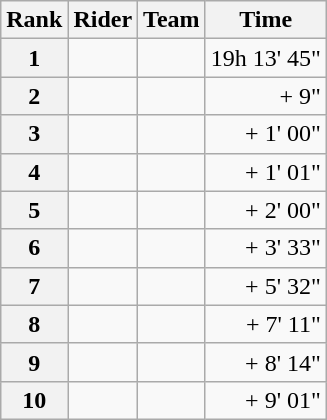<table class="wikitable" margin-bottom:0;">
<tr>
<th scope="col">Rank</th>
<th scope="col">Rider</th>
<th scope="col">Team</th>
<th scope="col">Time</th>
</tr>
<tr>
<th scope="row">1</th>
<td> </td>
<td></td>
<td align="right">19h 13' 45"</td>
</tr>
<tr>
<th scope="row">2</th>
<td></td>
<td></td>
<td align="right">+ 9"</td>
</tr>
<tr>
<th scope="row">3</th>
<td></td>
<td></td>
<td align="right">+ 1' 00"</td>
</tr>
<tr>
<th scope="row">4</th>
<td></td>
<td></td>
<td align="right">+ 1' 01"</td>
</tr>
<tr>
<th scope="row">5</th>
<td></td>
<td></td>
<td align="right">+ 2' 00"</td>
</tr>
<tr>
<th scope="row">6</th>
<td></td>
<td></td>
<td align="right">+ 3' 33"</td>
</tr>
<tr>
<th scope="row">7</th>
<td></td>
<td></td>
<td align="right">+ 5' 32"</td>
</tr>
<tr>
<th scope="row">8</th>
<td></td>
<td></td>
<td align="right">+ 7' 11"</td>
</tr>
<tr>
<th scope="row">9</th>
<td></td>
<td></td>
<td align="right">+ 8' 14"</td>
</tr>
<tr>
<th scope="row">10</th>
<td></td>
<td></td>
<td align="right">+ 9' 01"</td>
</tr>
</table>
